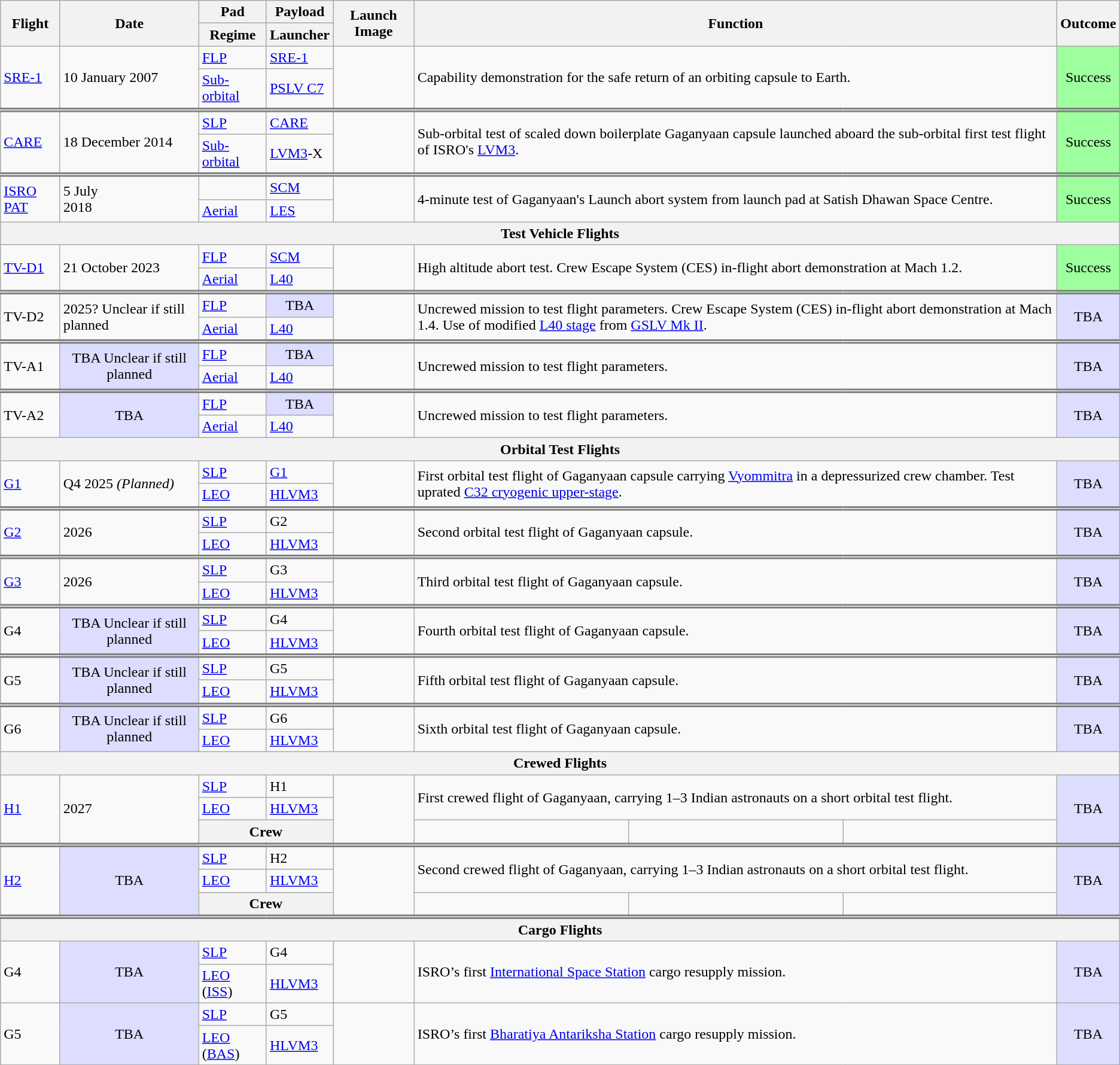<table class="wikitable">
<tr>
<th rowspan="3">Flight</th>
<th rowspan="3">Date</th>
<th>Pad</th>
<th rowspan="2">Payload</th>
<th rowspan="3">Launch Image</th>
<th colspan="3" rowspan="3">Function</th>
<th rowspan="3">Outcome</th>
</tr>
<tr>
<th rowspan="2">Regime</th>
</tr>
<tr>
<th>Launcher</th>
</tr>
<tr>
<td rowspan="2"><a href='#'>SRE-1</a></td>
<td rowspan="2">10 January 2007</td>
<td><a href='#'>FLP</a></td>
<td><a href='#'>SRE-1</a></td>
<td rowspan="2"></td>
<td colspan="3" rowspan="2">Capability demonstration for the safe return of an orbiting capsule to Earth.</td>
<td rowspan="2" style="background: #9EFF9E; vertical-align: middle; text-align: center; " class="table-success">Success</td>
</tr>
<tr style="border-bottom: double 5px grey">
<td><a href='#'>Sub-orbital</a></td>
<td><a href='#'>PSLV C7</a></td>
</tr>
<tr>
<td rowspan="2"><a href='#'>CARE</a></td>
<td rowspan="2">18 December 2014</td>
<td><a href='#'>SLP</a></td>
<td><a href='#'>CARE</a></td>
<td rowspan="2"></td>
<td colspan="3" rowspan="2">Sub-orbital test of scaled down boilerplate Gaganyaan capsule launched aboard the sub-orbital first test flight of ISRO's <a href='#'>LVM3</a>.</td>
<td rowspan="2" style="background: #9EFF9E; vertical-align: middle; text-align: center; " class="table-success">Success</td>
</tr>
<tr style="border-bottom: double 5px grey">
<td><a href='#'>Sub-orbital</a></td>
<td><a href='#'>LVM3</a>-X</td>
</tr>
<tr>
<td rowspan="2"><a href='#'>ISRO PAT</a></td>
<td rowspan="2">5 July<br>2018</td>
<td></td>
<td><a href='#'>SCM</a></td>
<td rowspan="2"></td>
<td colspan="3" rowspan="2">4-minute test of Gaganyaan's Launch abort system from launch pad at Satish Dhawan Space Centre.</td>
<td rowspan="2" style="background: #9EFF9E; vertical-align: middle; text-align: center; " class="table-success">Success</td>
</tr>
<tr>
<td><a href='#'>Aerial</a></td>
<td><a href='#'>LES</a></td>
</tr>
<tr>
<th colspan="9">Test Vehicle Flights</th>
</tr>
<tr>
<td rowspan="2"><a href='#'>TV-D1</a></td>
<td rowspan="2">21 October 2023</td>
<td><a href='#'>FLP</a></td>
<td><a href='#'>SCM</a></td>
<td rowspan="2"></td>
<td colspan="3" rowspan="2">High altitude abort test. Crew Escape System (CES) in-flight abort demonstration at Mach 1.2.</td>
<td rowspan="2" style="background: #9EFF9E; vertical-align: middle; text-align: center; " class="table-success">Success</td>
</tr>
<tr style="border-bottom: double 5px grey">
<td><a href='#'>Aerial</a></td>
<td><a href='#'>L40</a></td>
</tr>
<tr>
<td rowspan="2">TV-D2</td>
<td rowspan="2">2025? Unclear if still planned</td>
<td><a href='#'>FLP</a></td>
<td "2" data-sort-value="" style="background: #DDF; vertical-align: middle; text-align: center; " class="no table-no2">TBA</td>
<td rowspan="2"></td>
<td colspan="3" rowspan="2">Uncrewed mission to test flight parameters. Crew Escape System (CES) in-flight abort demonstration at Mach 1.4. Use of modified <a href='#'>L40 stage</a> from <a href='#'>GSLV Mk II</a>.</td>
<td rowspan="2" data-sort-value="" style="background: #DDF; vertical-align: middle; text-align: center; " class="no table-no2">TBA</td>
</tr>
<tr style="border-bottom: double 5px grey">
<td><a href='#'>Aerial</a></td>
<td><a href='#'>L40</a></td>
</tr>
<tr>
<td rowspan="2">TV-A1</td>
<td rowspan="2" data-sort-value="" style="background: #DDF; vertical-align: middle; text-align: center; " class="no table-no2">TBA Unclear if still planned</td>
<td><a href='#'>FLP</a></td>
<td "2" data-sort-value="" style="background: #DDF; vertical-align: middle; text-align: center; " class="no table-no2">TBA</td>
<td rowspan="2"></td>
<td colspan="3" rowspan="2">Uncrewed mission to test flight parameters.</td>
<td rowspan="2" data-sort-value="" style="background: #DDF; vertical-align: middle; text-align: center; " class="no table-no2">TBA</td>
</tr>
<tr style="border-bottom: double 5px grey">
<td><a href='#'>Aerial</a></td>
<td><a href='#'>L40</a></td>
</tr>
<tr>
<td rowspan="2">TV-A2</td>
<td rowspan="2" data-sort-value="" style="background: #DDF; vertical-align: middle; text-align: center; " class="no table-no2">TBA</td>
<td><a href='#'>FLP</a></td>
<td "2" data-sort-value="" style="background: #DDF; vertical-align: middle; text-align: center; " class="no table-no2">TBA</td>
<td rowspan="2"></td>
<td colspan="3" rowspan="2">Uncrewed mission to test flight parameters.</td>
<td rowspan="2" data-sort-value="" style="background: #DDF; vertical-align: middle; text-align: center; " class="no table-no2">TBA</td>
</tr>
<tr>
<td><a href='#'>Aerial</a></td>
<td><a href='#'>L40</a></td>
</tr>
<tr>
<th colspan="9">Orbital Test Flights</th>
</tr>
<tr>
<td rowspan="2"><a href='#'>G1</a></td>
<td rowspan="2">Q4 2025 <em>(Planned)</em></td>
<td><a href='#'>SLP</a></td>
<td><a href='#'>G1</a></td>
<td rowspan="2"></td>
<td colspan="3" rowspan="2">First orbital test flight of Gaganyaan capsule carrying <a href='#'>Vyommitra</a> in a depressurized crew chamber. Test uprated <a href='#'>C32 cryogenic upper-stage</a>.</td>
<td rowspan="2" data-sort-value="" style="background: #DDF; vertical-align: middle; text-align: center; " class="no table-no2">TBA</td>
</tr>
<tr style="border-bottom: double 5px grey">
<td><a href='#'>LEO</a></td>
<td><a href='#'>HLVM3</a></td>
</tr>
<tr>
<td rowspan="2"><a href='#'>G2</a></td>
<td rowspan="2">2026</td>
<td><a href='#'>SLP</a></td>
<td>G2</td>
<td rowspan="2"></td>
<td colspan="3" rowspan="2">Second orbital test flight of Gaganyaan capsule.</td>
<td rowspan="2" data-sort-value="" style="background: #DDF; vertical-align: middle; text-align: center; " class="no table-no2">TBA</td>
</tr>
<tr style="border-bottom: double 5px grey">
<td><a href='#'>LEO</a></td>
<td><a href='#'>HLVM3</a></td>
</tr>
<tr>
<td rowspan="2"><a href='#'>G3</a></td>
<td rowspan="2">2026</td>
<td><a href='#'>SLP</a></td>
<td>G3</td>
<td rowspan="2"></td>
<td colspan="3" rowspan="2">Third orbital test flight of Gaganyaan capsule.</td>
<td rowspan="2" data-sort-value="" style="background: #DDF; vertical-align: middle; text-align: center; " class="no table-no2">TBA</td>
</tr>
<tr style="border-bottom: double 5px grey">
<td><a href='#'>LEO</a></td>
<td><a href='#'>HLVM3</a></td>
</tr>
<tr>
<td rowspan="2">G4</td>
<td rowspan="2" data-sort-value="" style="background: #DDF; vertical-align: middle; text-align: center; " class="no table-no2">TBA Unclear if still planned</td>
<td><a href='#'>SLP</a></td>
<td>G4</td>
<td rowspan="2"></td>
<td colspan="3" rowspan="2">Fourth orbital test flight of Gaganyaan capsule.</td>
<td rowspan="2" data-sort-value="" style="background: #DDF; vertical-align: middle; text-align: center; " class="no table-no2">TBA</td>
</tr>
<tr style="border-bottom: double 5px grey">
<td><a href='#'>LEO</a></td>
<td><a href='#'>HLVM3</a></td>
</tr>
<tr>
<td rowspan="2">G5</td>
<td rowspan="2" data-sort-value="" style="background: #DDF; vertical-align: middle; text-align: center; " class="no table-no2">TBA Unclear if still planned</td>
<td><a href='#'>SLP</a></td>
<td>G5</td>
<td rowspan="2"></td>
<td colspan="3" rowspan="2">Fifth orbital test flight of Gaganyaan capsule.</td>
<td rowspan="2" data-sort-value="" style="background: #DDF; vertical-align: middle; text-align: center; " class="no table-no2">TBA</td>
</tr>
<tr style="border-bottom: double 5px grey">
<td><a href='#'>LEO</a></td>
<td><a href='#'>HLVM3</a></td>
</tr>
<tr>
<td rowspan="2">G6</td>
<td rowspan="2" data-sort-value="" style="background: #DDF; vertical-align: middle; text-align: center; " class="no table-no2">TBA Unclear if still planned</td>
<td><a href='#'>SLP</a></td>
<td>G6</td>
<td rowspan="2"></td>
<td colspan="3" rowspan="2">Sixth orbital test flight of Gaganyaan capsule.</td>
<td rowspan="2" data-sort-value="" style="background: #DDF; vertical-align: middle; text-align: center; " class="no table-no2">TBA</td>
</tr>
<tr>
<td><a href='#'>LEO</a></td>
<td><a href='#'>HLVM3</a></td>
</tr>
<tr>
<th colspan="9">Crewed Flights</th>
</tr>
<tr>
<td rowspan="3"><a href='#'>H1</a></td>
<td rowspan="3"> 2027</td>
<td><a href='#'>SLP</a></td>
<td>H1</td>
<td rowspan="3"></td>
<td colspan="3" rowspan="2">First crewed flight of Gaganyaan, carrying 1–3 Indian astronauts on a short orbital test flight.</td>
<td rowspan="3" data-sort-value="" style="background: #DDF; vertical-align: middle; text-align: center; " class="no table-no2">TBA</td>
</tr>
<tr>
<td><a href='#'>LEO</a></td>
<td><a href='#'>HLVM3</a></td>
</tr>
<tr style="border-bottom: double 5px grey">
<th colspan="2">Crew</th>
<td></td>
<td></td>
<td></td>
</tr>
<tr>
<td rowspan="3"><a href='#'>H2</a></td>
<td rowspan="3" data-sort-value="" style="background: #DDF; vertical-align: middle; text-align: center; " class="no table-no2">TBA</td>
<td><a href='#'>SLP</a></td>
<td>H2</td>
<td rowspan="3"></td>
<td colspan="3" rowspan="2">Second crewed flight of Gaganyaan, carrying 1–3 Indian astronauts on a short orbital test flight.</td>
<td rowspan="3" data-sort-value="" style="background: #DDF; vertical-align: middle; text-align: center; " class="no table-no2">TBA</td>
</tr>
<tr>
<td><a href='#'>LEO</a></td>
<td><a href='#'>HLVM3</a></td>
</tr>
<tr style="border-bottom: double 5px grey">
<th colspan="2">Crew</th>
<td></td>
<td></td>
<td></td>
</tr>
<tr>
<th colspan="9">Cargo Flights</th>
</tr>
<tr>
<td rowspan="2">G4</td>
<td rowspan="2" data-sort-value="" style="background: #DDF; vertical-align: middle; text-align: center; " class="no table-no2">TBA</td>
<td><a href='#'>SLP</a></td>
<td>G4</td>
<td rowspan="2"></td>
<td colspan="3" rowspan="2">ISRO’s first <a href='#'>International Space Station</a> cargo resupply mission.</td>
<td rowspan="2" data-sort-value="" style="background: #DDF; vertical-align: middle; text-align: center; " class="no table-no2">TBA</td>
</tr>
<tr>
<td><a href='#'>LEO</a> (<a href='#'>ISS</a>)</td>
<td><a href='#'>HLVM3</a></td>
</tr>
<tr>
<td rowspan="2">G5</td>
<td rowspan="2" data-sort-value="" style="background: #DDF; vertical-align: middle; text-align: center; " class="no table-no2">TBA</td>
<td><a href='#'>SLP</a></td>
<td>G5</td>
<td rowspan="2"></td>
<td colspan="3" rowspan="2">ISRO’s first <a href='#'>Bharatiya Antariksha Station</a> cargo resupply mission.</td>
<td rowspan="2" data-sort-value="" style="background: #DDF; vertical-align: middle; text-align: center; " class="no table-no2">TBA</td>
</tr>
<tr>
<td><a href='#'>LEO</a> (<a href='#'>BAS</a>)</td>
<td><a href='#'>HLVM3</a></td>
</tr>
</table>
